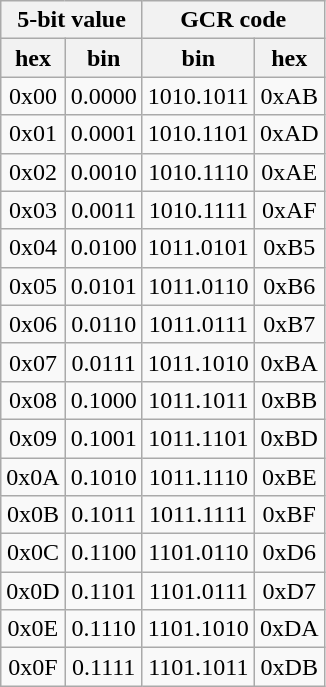<table class="wikitable" style="text-align:center;">
<tr>
<th colspan="2">5-bit value</th>
<th colspan="2">GCR code</th>
</tr>
<tr>
<th>hex</th>
<th>bin</th>
<th>bin</th>
<th>hex</th>
</tr>
<tr>
<td>0x00</td>
<td>0.0000</td>
<td>1010.1011</td>
<td>0xAB</td>
</tr>
<tr>
<td>0x01</td>
<td>0.0001</td>
<td>1010.1101</td>
<td>0xAD</td>
</tr>
<tr>
<td>0x02</td>
<td>0.0010</td>
<td>1010.1110</td>
<td>0xAE</td>
</tr>
<tr>
<td>0x03</td>
<td>0.0011</td>
<td>1010.1111</td>
<td>0xAF</td>
</tr>
<tr>
<td>0x04</td>
<td>0.0100</td>
<td>1011.0101</td>
<td>0xB5</td>
</tr>
<tr>
<td>0x05</td>
<td>0.0101</td>
<td>1011.0110</td>
<td>0xB6</td>
</tr>
<tr>
<td>0x06</td>
<td>0.0110</td>
<td>1011.0111</td>
<td>0xB7</td>
</tr>
<tr>
<td>0x07</td>
<td>0.0111</td>
<td>1011.1010</td>
<td>0xBA</td>
</tr>
<tr>
<td>0x08</td>
<td>0.1000</td>
<td>1011.1011</td>
<td>0xBB</td>
</tr>
<tr>
<td>0x09</td>
<td>0.1001</td>
<td>1011.1101</td>
<td>0xBD</td>
</tr>
<tr>
<td>0x0A</td>
<td>0.1010</td>
<td>1011.1110</td>
<td>0xBE</td>
</tr>
<tr>
<td>0x0B</td>
<td>0.1011</td>
<td>1011.1111</td>
<td>0xBF</td>
</tr>
<tr>
<td>0x0C</td>
<td>0.1100</td>
<td>1101.0110</td>
<td>0xD6</td>
</tr>
<tr>
<td>0x0D</td>
<td>0.1101</td>
<td>1101.0111</td>
<td>0xD7</td>
</tr>
<tr>
<td>0x0E</td>
<td>0.1110</td>
<td>1101.1010</td>
<td>0xDA</td>
</tr>
<tr>
<td>0x0F</td>
<td>0.1111</td>
<td>1101.1011</td>
<td>0xDB</td>
</tr>
</table>
